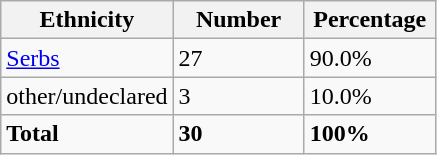<table class="wikitable">
<tr>
<th width="100px">Ethnicity</th>
<th width="80px">Number</th>
<th width="80px">Percentage</th>
</tr>
<tr>
<td><a href='#'>Serbs</a></td>
<td>27</td>
<td>90.0%</td>
</tr>
<tr>
<td>other/undeclared</td>
<td>3</td>
<td>10.0%</td>
</tr>
<tr>
<td><strong>Total</strong></td>
<td><strong>30</strong></td>
<td><strong>100%</strong></td>
</tr>
</table>
